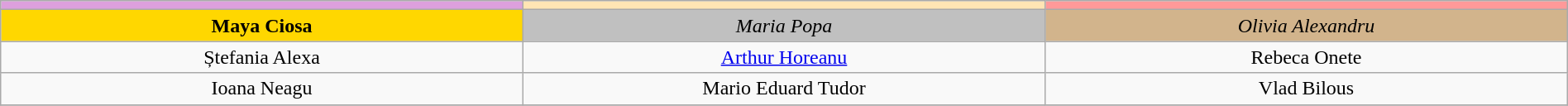<table class="wikitable"  style="text-align:center; font-size:100%; width:100%;">
<tr>
<td style="width:13%;" scope="col" bgcolor="#dda0dd"><strong></strong></td>
<td style="width:13%;" scope="col" bgcolor="#ffe5b4"><strong></strong></td>
<td style="width:13%;" scope="col" bgcolor="#ff9999"><strong></strong></td>
</tr>
<tr>
<td bgcolor="gold"><strong>Maya Ciosa</strong></td>
<td bgcolor="silver"><em>Maria Popa</em></td>
<td bgcolor="tan"><em>Olivia Alexandru</em></td>
</tr>
<tr>
<td>Ștefania Alexa</td>
<td><a href='#'>Arthur Horeanu</a></td>
<td>Rebeca Onete</td>
</tr>
<tr>
<td>Ioana Neagu</td>
<td>Mario Eduard Tudor</td>
<td>Vlad Bilous</td>
</tr>
<tr>
</tr>
</table>
